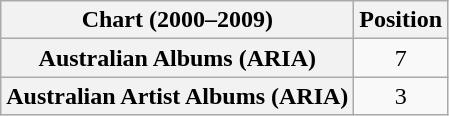<table class="wikitable sortable plainrowheaders">
<tr>
<th scope="col">Chart (2000–2009)</th>
<th scope="col">Position</th>
</tr>
<tr>
<th scope="row">Australian Albums (ARIA)</th>
<td align="center">7</td>
</tr>
<tr>
<th scope="row">Australian Artist Albums (ARIA)</th>
<td align="center">3</td>
</tr>
</table>
